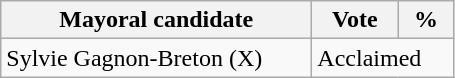<table class="wikitable">
<tr>
<th bgcolor="#DDDDFF" width="200px">Mayoral candidate</th>
<th bgcolor="#DDDDFF" width="50px">Vote</th>
<th bgcolor="#DDDDFF" width="30px">%</th>
</tr>
<tr>
<td>Sylvie Gagnon-Breton (X)</td>
<td colspan="2">Acclaimed</td>
</tr>
</table>
